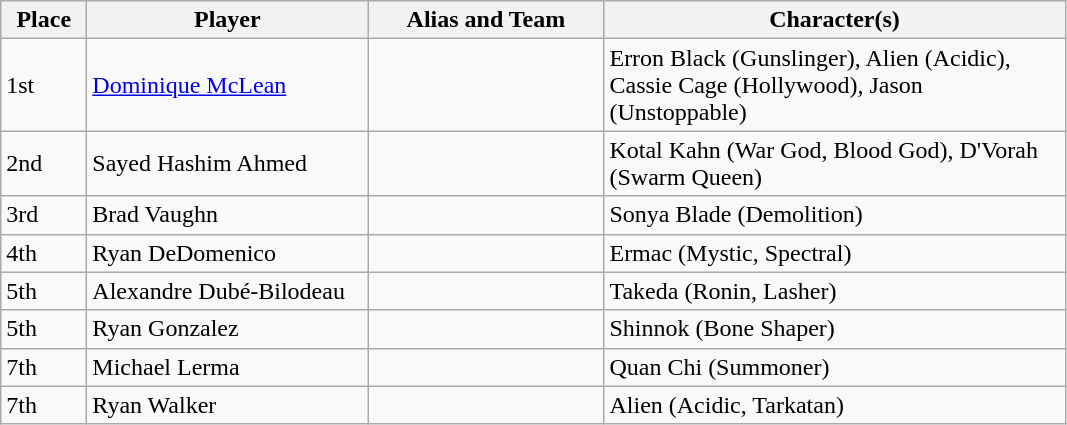<table class="wikitable">
<tr>
<th style="width:50px;">Place</th>
<th style="width:180px;">Player</th>
<th style="width:150px;">Alias and Team</th>
<th style="width:300px;">Character(s)</th>
</tr>
<tr>
<td>1st</td>
<td> <a href='#'>Dominique McLean</a></td>
<td></td>
<td>Erron Black (Gunslinger), Alien (Acidic), Cassie Cage (Hollywood), Jason (Unstoppable)</td>
</tr>
<tr>
<td>2nd</td>
<td> Sayed Hashim Ahmed</td>
<td></td>
<td>Kotal Kahn (War God, Blood God), D'Vorah (Swarm Queen)</td>
</tr>
<tr>
<td>3rd</td>
<td> Brad Vaughn</td>
<td></td>
<td>Sonya Blade (Demolition)</td>
</tr>
<tr>
<td>4th</td>
<td> Ryan DeDomenico</td>
<td></td>
<td>Ermac (Mystic, Spectral)</td>
</tr>
<tr>
<td>5th</td>
<td> Alexandre Dubé-Bilodeau</td>
<td></td>
<td>Takeda (Ronin, Lasher)</td>
</tr>
<tr>
<td>5th</td>
<td> Ryan Gonzalez</td>
<td></td>
<td>Shinnok (Bone Shaper)</td>
</tr>
<tr>
<td>7th</td>
<td> Michael Lerma</td>
<td></td>
<td>Quan Chi (Summoner)</td>
</tr>
<tr>
<td>7th</td>
<td> Ryan Walker</td>
<td></td>
<td>Alien (Acidic, Tarkatan)</td>
</tr>
</table>
